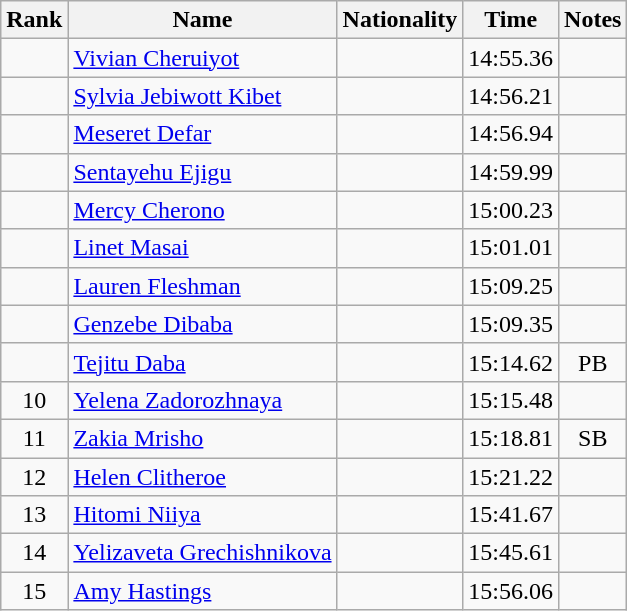<table class="wikitable sortable" style="text-align:center">
<tr>
<th>Rank</th>
<th>Name</th>
<th>Nationality</th>
<th>Time</th>
<th>Notes</th>
</tr>
<tr>
<td></td>
<td align=left><a href='#'>Vivian Cheruiyot</a></td>
<td align=left></td>
<td>14:55.36</td>
<td></td>
</tr>
<tr>
<td></td>
<td align=left><a href='#'>Sylvia Jebiwott Kibet</a></td>
<td align=left></td>
<td>14:56.21</td>
<td></td>
</tr>
<tr>
<td></td>
<td align=left><a href='#'>Meseret Defar</a></td>
<td align=left></td>
<td>14:56.94</td>
<td></td>
</tr>
<tr>
<td></td>
<td align=left><a href='#'>Sentayehu Ejigu</a></td>
<td align=left></td>
<td>14:59.99</td>
<td></td>
</tr>
<tr>
<td></td>
<td align=left><a href='#'>Mercy Cherono</a></td>
<td align=left></td>
<td>15:00.23</td>
<td></td>
</tr>
<tr>
<td></td>
<td align=left><a href='#'>Linet Masai</a></td>
<td align=left></td>
<td>15:01.01</td>
<td></td>
</tr>
<tr>
<td></td>
<td align=left><a href='#'>Lauren Fleshman</a></td>
<td align=left></td>
<td>15:09.25</td>
<td></td>
</tr>
<tr>
<td></td>
<td align=left><a href='#'>Genzebe Dibaba</a></td>
<td align=left></td>
<td>15:09.35</td>
<td></td>
</tr>
<tr>
<td></td>
<td align=left><a href='#'>Tejitu Daba</a></td>
<td align=left></td>
<td>15:14.62</td>
<td>PB</td>
</tr>
<tr>
<td>10</td>
<td align=left><a href='#'>Yelena Zadorozhnaya</a></td>
<td align=left></td>
<td>15:15.48</td>
<td></td>
</tr>
<tr>
<td>11</td>
<td align=left><a href='#'>Zakia Mrisho</a></td>
<td align=left></td>
<td>15:18.81</td>
<td>SB</td>
</tr>
<tr>
<td>12</td>
<td align=left><a href='#'>Helen Clitheroe</a></td>
<td align=left></td>
<td>15:21.22</td>
<td></td>
</tr>
<tr>
<td>13</td>
<td align=left><a href='#'>Hitomi Niiya</a></td>
<td align=left></td>
<td>15:41.67</td>
<td></td>
</tr>
<tr>
<td>14</td>
<td align=left><a href='#'>Yelizaveta Grechishnikova</a></td>
<td align=left></td>
<td>15:45.61</td>
<td></td>
</tr>
<tr>
<td>15</td>
<td align=left><a href='#'>Amy Hastings</a></td>
<td align=left></td>
<td>15:56.06</td>
<td></td>
</tr>
</table>
